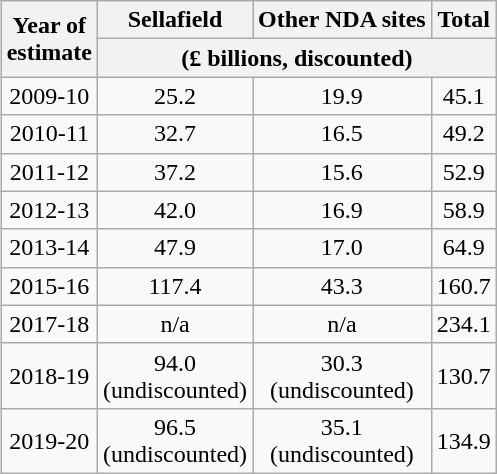<table class="wikitable" style="text-align:center; margin-left:10px" align="right" border="1">
<tr>
<th rowspan="2">Year of<br>estimate</th>
<th>Sellafield</th>
<th>Other NDA sites</th>
<th>Total</th>
</tr>
<tr>
<th colspan="3">(£ billions, discounted)</th>
</tr>
<tr>
<td>2009-10</td>
<td>25.2</td>
<td>19.9</td>
<td>45.1</td>
</tr>
<tr>
<td>2010-11</td>
<td>32.7</td>
<td>16.5</td>
<td>49.2</td>
</tr>
<tr>
<td>2011-12</td>
<td>37.2</td>
<td>15.6</td>
<td>52.9</td>
</tr>
<tr>
<td>2012-13</td>
<td>42.0</td>
<td>16.9</td>
<td>58.9</td>
</tr>
<tr>
<td>2013-14</td>
<td>47.9</td>
<td>17.0</td>
<td>64.9</td>
</tr>
<tr>
<td>2015-16</td>
<td>117.4</td>
<td>43.3</td>
<td>160.7</td>
</tr>
<tr>
<td>2017-18</td>
<td>n/a</td>
<td>n/a</td>
<td>234.1</td>
</tr>
<tr>
<td>2018-19</td>
<td>94.0<br>(undiscounted)</td>
<td>30.3<br>(undiscounted)</td>
<td>130.7</td>
</tr>
<tr>
<td>2019-20</td>
<td>96.5<br>(undiscounted)</td>
<td>35.1<br>(undiscounted)</td>
<td>134.9</td>
</tr>
</table>
